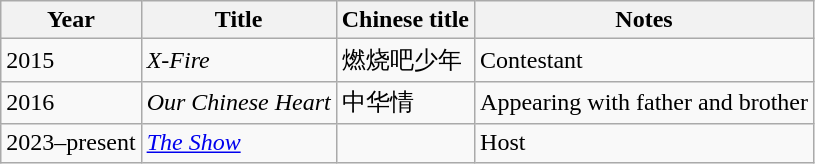<table class="wikitable">
<tr>
<th>Year</th>
<th>Title</th>
<th>Chinese title</th>
<th>Notes</th>
</tr>
<tr>
<td rowspan="1">2015</td>
<td><em>X-Fire</em></td>
<td>燃烧吧少年</td>
<td>Contestant</td>
</tr>
<tr>
<td rowspan="1">2016</td>
<td><em>Our Chinese Heart </em></td>
<td>中华情</td>
<td>Appearing with father and brother</td>
</tr>
<tr>
<td>2023–present</td>
<td><em><a href='#'>The Show</a></em></td>
<td></td>
<td>Host</td>
</tr>
</table>
